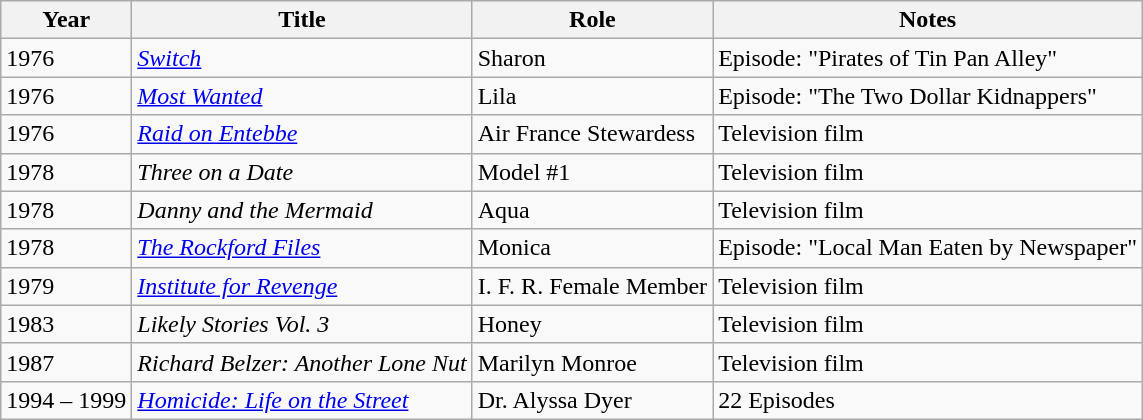<table class="wikitable sortable">
<tr>
<th>Year</th>
<th>Title</th>
<th>Role</th>
<th class="unsortable">Notes</th>
</tr>
<tr>
<td>1976</td>
<td><em><a href='#'>Switch</a></em></td>
<td>Sharon</td>
<td>Episode: "Pirates of Tin Pan Alley"</td>
</tr>
<tr>
<td>1976</td>
<td><em><a href='#'>Most Wanted</a></em></td>
<td>Lila</td>
<td>Episode: "The Two Dollar Kidnappers"</td>
</tr>
<tr>
<td>1976</td>
<td><em><a href='#'>Raid on Entebbe</a></em></td>
<td>Air France Stewardess</td>
<td>Television film</td>
</tr>
<tr>
<td>1978</td>
<td><em>Three on a Date</em></td>
<td>Model #1</td>
<td>Television film</td>
</tr>
<tr>
<td>1978</td>
<td><em>Danny and the Mermaid</em></td>
<td>Aqua</td>
<td>Television film</td>
</tr>
<tr>
<td>1978</td>
<td><em><a href='#'>The Rockford Files</a></em></td>
<td>Monica</td>
<td>Episode:  "Local Man Eaten by Newspaper"</td>
</tr>
<tr>
<td>1979</td>
<td><em><a href='#'>Institute for Revenge</a></em></td>
<td>I. F. R. Female Member</td>
<td>Television film</td>
</tr>
<tr>
<td>1983</td>
<td><em>Likely Stories Vol. 3</em></td>
<td>Honey</td>
<td>Television film</td>
</tr>
<tr>
<td>1987</td>
<td><em>Richard Belzer: Another Lone Nut</em></td>
<td>Marilyn Monroe</td>
<td>Television film</td>
</tr>
<tr>
<td>1994 – 1999</td>
<td><em><a href='#'>Homicide: Life on the Street</a></em></td>
<td>Dr. Alyssa Dyer</td>
<td>22 Episodes</td>
</tr>
</table>
